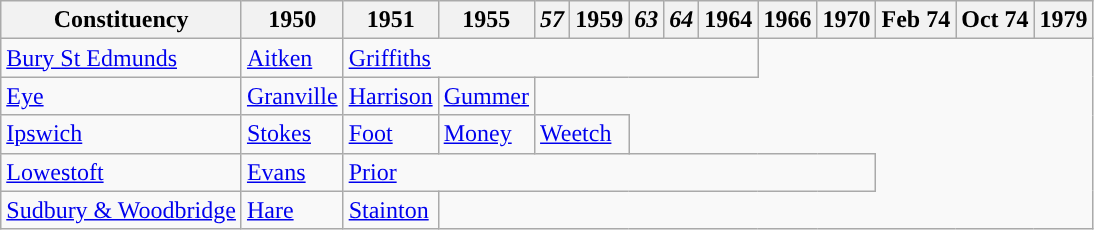<table class="wikitable">
<tr>
<th>Constituency</th>
<th>1950</th>
<th>1951</th>
<th>1955</th>
<th><em>57</em></th>
<th>1959</th>
<th><em>63</em></th>
<th><em>64</em></th>
<th>1964</th>
<th>1966</th>
<th>1970</th>
<th>Feb 74</th>
<th>Oct 74</th>
<th>1979</th>
</tr>
<tr>
<td><a href='#'>Bury St Edmunds</a></td>
<td><a href='#'>Aitken</a></td>
<td colspan="7"><a href='#'>Griffiths</a></td>
</tr>
<tr>
<td><a href='#'>Eye</a></td>
<td bgcolor=><a href='#'>Granville</a></td>
<td><a href='#'>Harrison</a></td>
<td><a href='#'>Gummer</a></td>
</tr>
<tr>
<td><a href='#'>Ipswich</a></td>
<td><a href='#'>Stokes</a></td>
<td><a href='#'>Foot</a></td>
<td><a href='#'>Money</a></td>
<td colspan="2"><a href='#'>Weetch</a></td>
</tr>
<tr>
<td><a href='#'>Lowestoft</a></td>
<td><a href='#'>Evans</a></td>
<td colspan="9"><a href='#'>Prior</a></td>
</tr>
<tr>
<td><a href='#'>Sudbury & Woodbridge</a></td>
<td><a href='#'>Hare</a></td>
<td><a href='#'>Stainton</a></td>
</tr>
</table>
